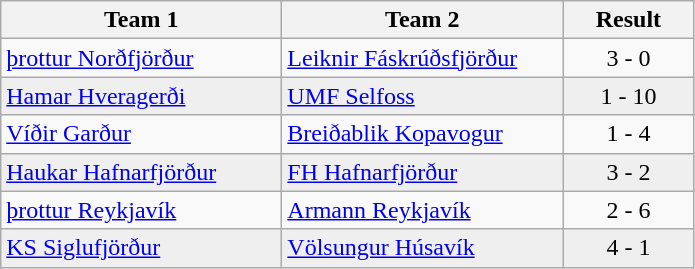<table class="wikitable">
<tr>
<th width="180">Team 1</th>
<th width="180">Team 2</th>
<th width="80">Result</th>
</tr>
<tr>
<td><a href='#'>þrottur Norðfjörður</a></td>
<td><a href='#'>Leiknir Fáskrúðsfjörður</a></td>
<td align="center">3 - 0</td>
</tr>
<tr style="background:#EFEFEF">
<td><a href='#'>Hamar Hveragerði</a></td>
<td><a href='#'>UMF Selfoss</a></td>
<td align="center">1 - 10</td>
</tr>
<tr>
<td><a href='#'>Víðir Garður</a></td>
<td><a href='#'>Breiðablik Kopavogur</a></td>
<td align="center">1 - 4</td>
</tr>
<tr style="background:#EFEFEF">
<td><a href='#'>Haukar Hafnarfjörður</a></td>
<td><a href='#'>FH Hafnarfjörður</a></td>
<td align="center">3 - 2</td>
</tr>
<tr>
<td><a href='#'>þrottur Reykjavík</a></td>
<td><a href='#'>Armann Reykjavík</a></td>
<td align="center">2 - 6</td>
</tr>
<tr style="background:#EFEFEF">
<td><a href='#'>KS Siglufjörður</a></td>
<td><a href='#'>Völsungur Húsavík</a></td>
<td align="center">4 - 1</td>
</tr>
</table>
